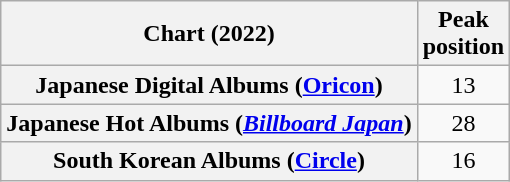<table class="wikitable sortable plainrowheaders" style="text-align:center">
<tr>
<th scope="col">Chart (2022)</th>
<th scope="col">Peak<br>position</th>
</tr>
<tr>
<th scope="row">Japanese Digital Albums (<a href='#'>Oricon</a>)</th>
<td>13</td>
</tr>
<tr>
<th scope="row">Japanese Hot Albums (<em><a href='#'>Billboard Japan</a></em>)</th>
<td>28</td>
</tr>
<tr>
<th scope="row">South Korean Albums (<a href='#'>Circle</a>)</th>
<td>16</td>
</tr>
</table>
